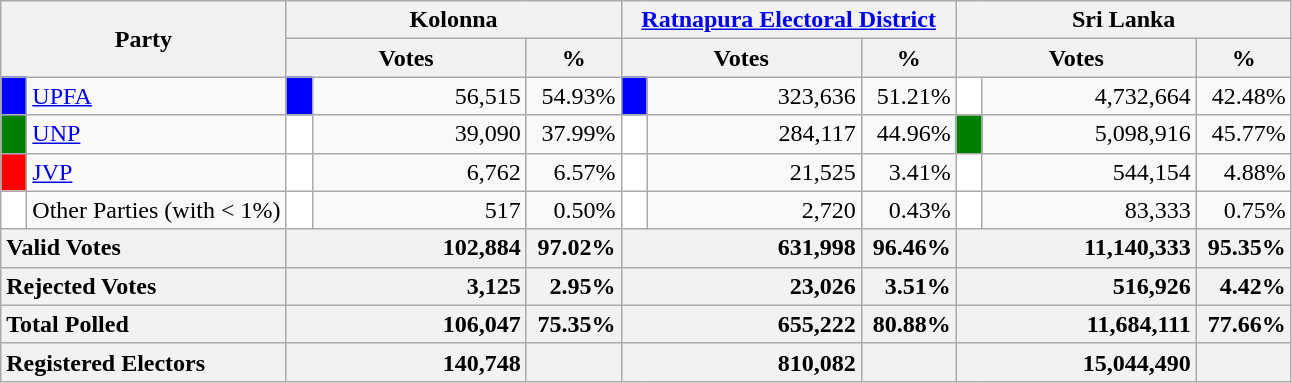<table class="wikitable">
<tr>
<th colspan="2" width="144px"rowspan="2">Party</th>
<th colspan="3" width="216px">Kolonna</th>
<th colspan="3" width="216px"><a href='#'>Ratnapura Electoral District</a></th>
<th colspan="3" width="216px">Sri Lanka</th>
</tr>
<tr>
<th colspan="2" width="144px">Votes</th>
<th>%</th>
<th colspan="2" width="144px">Votes</th>
<th>%</th>
<th colspan="2" width="144px">Votes</th>
<th>%</th>
</tr>
<tr>
<td style="background-color:blue;" width="10px"></td>
<td style="text-align:left;"><a href='#'>UPFA</a></td>
<td style="background-color:blue;" width="10px"></td>
<td style="text-align:right;">56,515</td>
<td style="text-align:right;">54.93%</td>
<td style="background-color:blue;" width="10px"></td>
<td style="text-align:right;">323,636</td>
<td style="text-align:right;">51.21%</td>
<td style="background-color:white;" width="10px"></td>
<td style="text-align:right;">4,732,664</td>
<td style="text-align:right;">42.48%</td>
</tr>
<tr>
<td style="background-color:green;" width="10px"></td>
<td style="text-align:left;"><a href='#'>UNP</a></td>
<td style="background-color:white;" width="10px"></td>
<td style="text-align:right;">39,090</td>
<td style="text-align:right;">37.99%</td>
<td style="background-color:white;" width="10px"></td>
<td style="text-align:right;">284,117</td>
<td style="text-align:right;">44.96%</td>
<td style="background-color:green;" width="10px"></td>
<td style="text-align:right;">5,098,916</td>
<td style="text-align:right;">45.77%</td>
</tr>
<tr>
<td style="background-color:red;" width="10px"></td>
<td style="text-align:left;"><a href='#'>JVP</a></td>
<td style="background-color:white;" width="10px"></td>
<td style="text-align:right;">6,762</td>
<td style="text-align:right;">6.57%</td>
<td style="background-color:white;" width="10px"></td>
<td style="text-align:right;">21,525</td>
<td style="text-align:right;">3.41%</td>
<td style="background-color:white;" width="10px"></td>
<td style="text-align:right;">544,154</td>
<td style="text-align:right;">4.88%</td>
</tr>
<tr>
<td style="background-color:white;" width="10px"></td>
<td style="text-align:left;">Other Parties (with < 1%)</td>
<td style="background-color:white;" width="10px"></td>
<td style="text-align:right;">517</td>
<td style="text-align:right;">0.50%</td>
<td style="background-color:white;" width="10px"></td>
<td style="text-align:right;">2,720</td>
<td style="text-align:right;">0.43%</td>
<td style="background-color:white;" width="10px"></td>
<td style="text-align:right;">83,333</td>
<td style="text-align:right;">0.75%</td>
</tr>
<tr>
<th colspan="2" width="144px"style="text-align:left;">Valid Votes</th>
<th style="text-align:right;"colspan="2" width="144px">102,884</th>
<th style="text-align:right;">97.02%</th>
<th style="text-align:right;"colspan="2" width="144px">631,998</th>
<th style="text-align:right;">96.46%</th>
<th style="text-align:right;"colspan="2" width="144px">11,140,333</th>
<th style="text-align:right;">95.35%</th>
</tr>
<tr>
<th colspan="2" width="144px"style="text-align:left;">Rejected Votes</th>
<th style="text-align:right;"colspan="2" width="144px">3,125</th>
<th style="text-align:right;">2.95%</th>
<th style="text-align:right;"colspan="2" width="144px">23,026</th>
<th style="text-align:right;">3.51%</th>
<th style="text-align:right;"colspan="2" width="144px">516,926</th>
<th style="text-align:right;">4.42%</th>
</tr>
<tr>
<th colspan="2" width="144px"style="text-align:left;">Total Polled</th>
<th style="text-align:right;"colspan="2" width="144px">106,047</th>
<th style="text-align:right;">75.35%</th>
<th style="text-align:right;"colspan="2" width="144px">655,222</th>
<th style="text-align:right;">80.88%</th>
<th style="text-align:right;"colspan="2" width="144px">11,684,111</th>
<th style="text-align:right;">77.66%</th>
</tr>
<tr>
<th colspan="2" width="144px"style="text-align:left;">Registered Electors</th>
<th style="text-align:right;"colspan="2" width="144px">140,748</th>
<th></th>
<th style="text-align:right;"colspan="2" width="144px">810,082</th>
<th></th>
<th style="text-align:right;"colspan="2" width="144px">15,044,490</th>
<th></th>
</tr>
</table>
